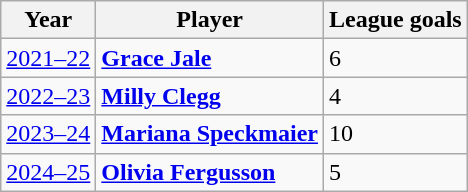<table class="wikitable" border="1">
<tr>
<th>Year</th>
<th>Player</th>
<th>League goals</th>
</tr>
<tr>
<td><a href='#'>2021–22</a></td>
<td style="text-align:left;"> <strong><a href='#'>Grace Jale</a></strong></td>
<td>6</td>
</tr>
<tr>
<td><a href='#'>2022–23</a></td>
<td style="text-align:left;"> <strong><a href='#'>Milly Clegg</a></strong></td>
<td>4</td>
</tr>
<tr>
<td><a href='#'>2023–24</a></td>
<td> <strong><a href='#'>Mariana Speckmaier</a></strong></td>
<td>10</td>
</tr>
<tr>
<td><a href='#'>2024–25</a></td>
<td> <strong><a href='#'>Olivia Fergusson</a></strong></td>
<td>5</td>
</tr>
</table>
